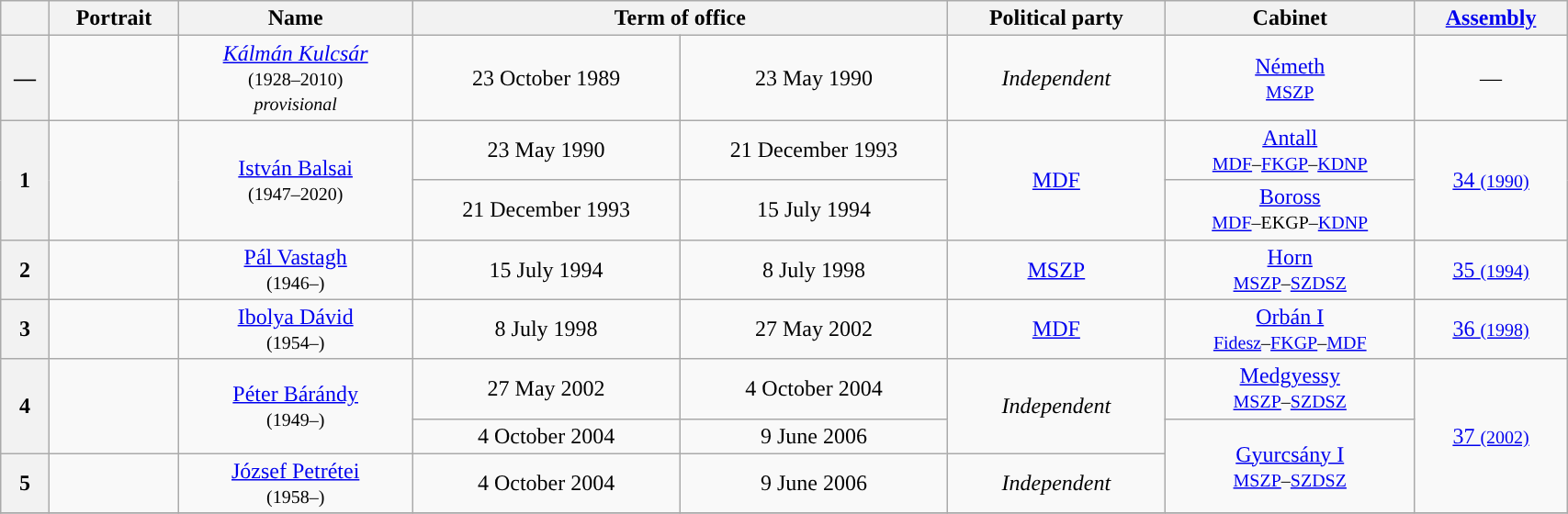<table class="wikitable" style="width:90%; text-align:center;">
<tr>
<th></th>
<th>Portrait</th>
<th>Name<br></th>
<th colspan=2>Term of office</th>
<th>Political party</th>
<th>Cabinet</th>
<th><a href='#'>Assembly</a><br></th>
</tr>
<tr>
<th style="background:">—</th>
<td></td>
<td><em><a href='#'>Kálmán Kulcsár</a></em><br><small>(1928–2010)<br><em>provisional</em></small></td>
<td>23 October 1989</td>
<td>23 May 1990</td>
<td><em>Independent</em></td>
<td><a href='#'>Németh</a><br><small><a href='#'>MSZP</a></small></td>
<td>—</td>
</tr>
<tr>
<th rowspan="2" style="background:">1</th>
<td rowspan="2"></td>
<td rowspan="2"><a href='#'>István Balsai</a><br><small>(1947–2020)</small></td>
<td>23 May 1990</td>
<td>21 December 1993</td>
<td rowspan="2"><a href='#'>MDF</a></td>
<td><a href='#'>Antall</a><br><small><a href='#'>MDF</a>–<a href='#'>FKGP</a>–<a href='#'>KDNP</a></small></td>
<td rowspan="2"><a href='#'>34 <small>(1990)</small></a></td>
</tr>
<tr>
<td>21 December 1993</td>
<td>15 July 1994</td>
<td><a href='#'>Boross</a><br><small><a href='#'>MDF</a>–EKGP–<a href='#'>KDNP</a></small></td>
</tr>
<tr>
<th style="background:">2</th>
<td></td>
<td><a href='#'>Pál Vastagh</a><br><small>(1946–)</small></td>
<td>15 July 1994</td>
<td>8 July 1998</td>
<td><a href='#'>MSZP</a></td>
<td><a href='#'>Horn</a><br><small><a href='#'>MSZP</a>–<a href='#'>SZDSZ</a></small></td>
<td><a href='#'>35 <small>(1994)</small></a></td>
</tr>
<tr>
<th style="background:">3</th>
<td></td>
<td><a href='#'>Ibolya Dávid</a><br><small>(1954–)</small></td>
<td>8 July 1998</td>
<td>27 May 2002</td>
<td><a href='#'>MDF</a></td>
<td><a href='#'>Orbán I</a><br><small><a href='#'>Fidesz</a>–<a href='#'>FKGP</a>–<a href='#'>MDF</a></small></td>
<td><a href='#'>36 <small>(1998)</small></a></td>
</tr>
<tr>
<th rowspan="2" style="background:">4</th>
<td rowspan="2"></td>
<td rowspan="2"><a href='#'>Péter Bárándy</a><br><small>(1949–)</small></td>
<td>27 May 2002</td>
<td>4 October 2004</td>
<td rowspan="2"><em>Independent</em></td>
<td><a href='#'>Medgyessy</a><br><small><a href='#'>MSZP</a>–<a href='#'>SZDSZ</a></small></td>
<td rowspan="3"><a href='#'>37 <small>(2002)</small></a></td>
</tr>
<tr>
<td>4 October 2004</td>
<td>9 June 2006</td>
<td rowspan="2"><a href='#'>Gyurcsány I</a><br><small><a href='#'>MSZP</a>–<a href='#'>SZDSZ</a></small></td>
</tr>
<tr>
<th style="background:">5</th>
<td></td>
<td><a href='#'>József Petrétei</a><br><small>(1958–)</small></td>
<td>4 October 2004</td>
<td>9 June 2006</td>
<td><em>Independent</em></td>
</tr>
<tr>
</tr>
</table>
